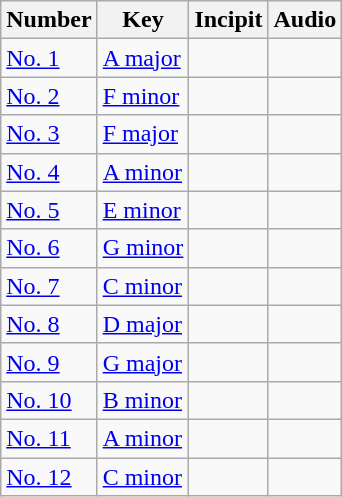<table class="wikitable">
<tr>
<th>Number</th>
<th>Key</th>
<th>Incipit</th>
<th>Audio</th>
</tr>
<tr>
<td><a href='#'>No. 1</a></td>
<td><a href='#'>A major</a></td>
<td></td>
<td></td>
</tr>
<tr>
<td><a href='#'>No. 2</a></td>
<td><a href='#'>F minor</a></td>
<td></td>
<td></td>
</tr>
<tr>
<td><a href='#'>No. 3</a></td>
<td><a href='#'>F major</a></td>
<td></td>
<td></td>
</tr>
<tr>
<td><a href='#'>No. 4</a></td>
<td><a href='#'>A minor</a></td>
<td></td>
<td></td>
</tr>
<tr>
<td><a href='#'>No. 5</a></td>
<td><a href='#'>E minor</a></td>
<td></td>
<td></td>
</tr>
<tr>
<td><a href='#'>No. 6</a></td>
<td><a href='#'>G minor</a></td>
<td></td>
<td></td>
</tr>
<tr>
<td><a href='#'>No. 7</a></td>
<td><a href='#'>C minor</a></td>
<td></td>
<td></td>
</tr>
<tr>
<td><a href='#'>No. 8</a></td>
<td><a href='#'>D major</a></td>
<td></td>
<td></td>
</tr>
<tr>
<td><a href='#'>No. 9</a></td>
<td><a href='#'>G major</a></td>
<td></td>
<td></td>
</tr>
<tr>
<td><a href='#'>No. 10</a></td>
<td><a href='#'>B minor</a></td>
<td></td>
<td></td>
</tr>
<tr>
<td><a href='#'>No. 11</a></td>
<td><a href='#'>A minor</a></td>
<td></td>
<td></td>
</tr>
<tr>
<td><a href='#'>No. 12</a></td>
<td><a href='#'>C minor</a></td>
<td></td>
<td></td>
</tr>
</table>
